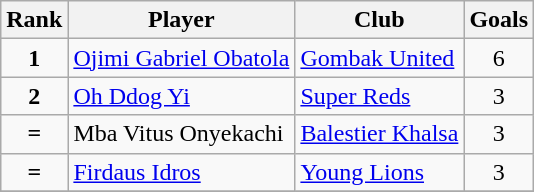<table class="wikitable">
<tr>
<th>Rank</th>
<th>Player</th>
<th>Club</th>
<th>Goals</th>
</tr>
<tr>
<td align=center><strong>1</strong></td>
<td> <a href='#'>Ojimi Gabriel Obatola</a></td>
<td><a href='#'>Gombak United</a></td>
<td align=center>6</td>
</tr>
<tr>
<td align=center><strong>2</strong></td>
<td> <a href='#'>Oh Ddog Yi</a></td>
<td> <a href='#'>Super Reds</a></td>
<td align=center>3</td>
</tr>
<tr>
<td align=center><strong>=</strong></td>
<td> Mba Vitus Onyekachi</td>
<td><a href='#'>Balestier Khalsa</a></td>
<td align=center>3</td>
</tr>
<tr>
<td align=center><strong>=</strong></td>
<td> <a href='#'>Firdaus Idros</a></td>
<td> <a href='#'>Young Lions</a></td>
<td align=center>3</td>
</tr>
<tr>
</tr>
</table>
